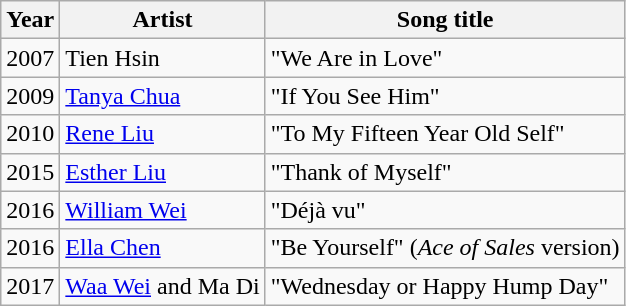<table class="wikitable sortable">
<tr>
<th>Year</th>
<th>Artist</th>
<th>Song title</th>
</tr>
<tr>
<td>2007</td>
<td>Tien Hsin</td>
<td>"We Are in Love"</td>
</tr>
<tr>
<td>2009</td>
<td><a href='#'>Tanya Chua</a></td>
<td>"If You See Him"</td>
</tr>
<tr>
<td>2010</td>
<td><a href='#'>Rene Liu</a></td>
<td>"To My Fifteen Year Old Self"</td>
</tr>
<tr>
<td>2015</td>
<td><a href='#'>Esther Liu</a></td>
<td>"Thank of Myself"</td>
</tr>
<tr>
<td>2016</td>
<td><a href='#'>William Wei</a></td>
<td>"Déjà vu"</td>
</tr>
<tr>
<td>2016</td>
<td><a href='#'>Ella Chen</a></td>
<td>"Be Yourself" (<em>Ace of Sales</em> version)</td>
</tr>
<tr>
<td>2017</td>
<td><a href='#'>Waa Wei</a> and Ma Di</td>
<td>"Wednesday or Happy Hump Day"</td>
</tr>
</table>
